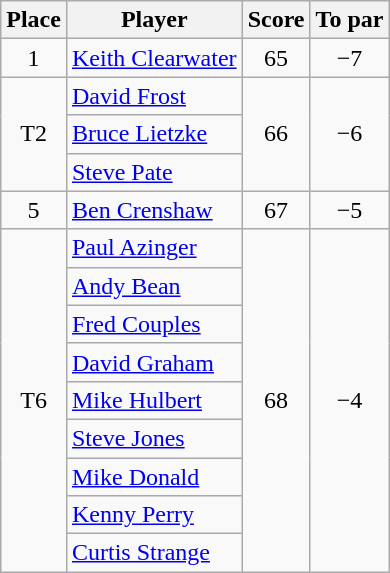<table class="wikitable">
<tr>
<th>Place</th>
<th>Player</th>
<th>Score</th>
<th>To par</th>
</tr>
<tr>
<td align=center>1</td>
<td> <a href='#'>Keith Clearwater</a></td>
<td align=center>65</td>
<td align=center>−7</td>
</tr>
<tr>
<td rowspan=3 align=center>T2</td>
<td> <a href='#'>David Frost</a></td>
<td rowspan=3 align=center>66</td>
<td rowspan=3 align=center>−6</td>
</tr>
<tr>
<td> <a href='#'>Bruce Lietzke</a></td>
</tr>
<tr>
<td> <a href='#'>Steve Pate</a></td>
</tr>
<tr>
<td align=center>5</td>
<td> <a href='#'>Ben Crenshaw</a></td>
<td align=center>67</td>
<td align=center>−5</td>
</tr>
<tr>
<td rowspan=9 align=center>T6</td>
<td> <a href='#'>Paul Azinger</a></td>
<td rowspan=9 align=center>68</td>
<td rowspan=9 align=center>−4</td>
</tr>
<tr>
<td> <a href='#'>Andy Bean</a></td>
</tr>
<tr>
<td> <a href='#'>Fred Couples</a></td>
</tr>
<tr>
<td> <a href='#'>David Graham</a></td>
</tr>
<tr>
<td> <a href='#'>Mike Hulbert</a></td>
</tr>
<tr>
<td> <a href='#'>Steve Jones</a></td>
</tr>
<tr>
<td> <a href='#'>Mike Donald</a></td>
</tr>
<tr>
<td> <a href='#'>Kenny Perry</a></td>
</tr>
<tr>
<td> <a href='#'>Curtis Strange</a></td>
</tr>
</table>
